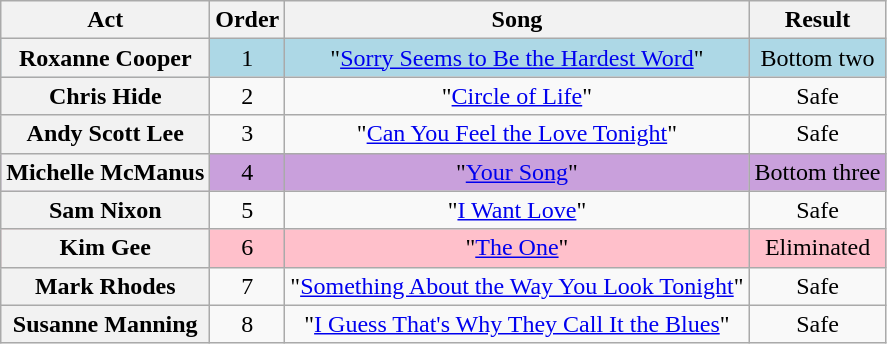<table class="wikitable plainrowheaders" style="text-align:center;">
<tr>
<th scope="col">Act</th>
<th scope="col">Order</th>
<th scope="col">Song</th>
<th scope="col">Result</th>
</tr>
<tr style="background:lightblue;">
<th scope="row">Roxanne Cooper</th>
<td>1</td>
<td>"<a href='#'>Sorry Seems to Be the Hardest Word</a>"</td>
<td>Bottom two</td>
</tr>
<tr>
<th scope="row">Chris Hide</th>
<td>2</td>
<td>"<a href='#'>Circle of Life</a>"</td>
<td>Safe</td>
</tr>
<tr>
<th scope="row">Andy Scott Lee</th>
<td>3</td>
<td>"<a href='#'>Can You Feel the Love Tonight</a>"</td>
<td>Safe</td>
</tr>
<tr style="background:#C9A0DC;">
<th scope="row">Michelle McManus</th>
<td>4</td>
<td>"<a href='#'>Your Song</a>"</td>
<td>Bottom three</td>
</tr>
<tr>
<th scope="row">Sam Nixon</th>
<td>5</td>
<td>"<a href='#'>I Want Love</a>"</td>
<td>Safe</td>
</tr>
<tr style="background:pink;">
<th scope="row">Kim Gee</th>
<td>6</td>
<td>"<a href='#'>The One</a>"</td>
<td>Eliminated</td>
</tr>
<tr>
<th scope="row">Mark Rhodes</th>
<td>7</td>
<td>"<a href='#'>Something About the Way You Look Tonight</a>"</td>
<td>Safe</td>
</tr>
<tr>
<th scope="row">Susanne Manning</th>
<td>8</td>
<td>"<a href='#'>I Guess That's Why They Call It the Blues</a>"</td>
<td>Safe</td>
</tr>
</table>
